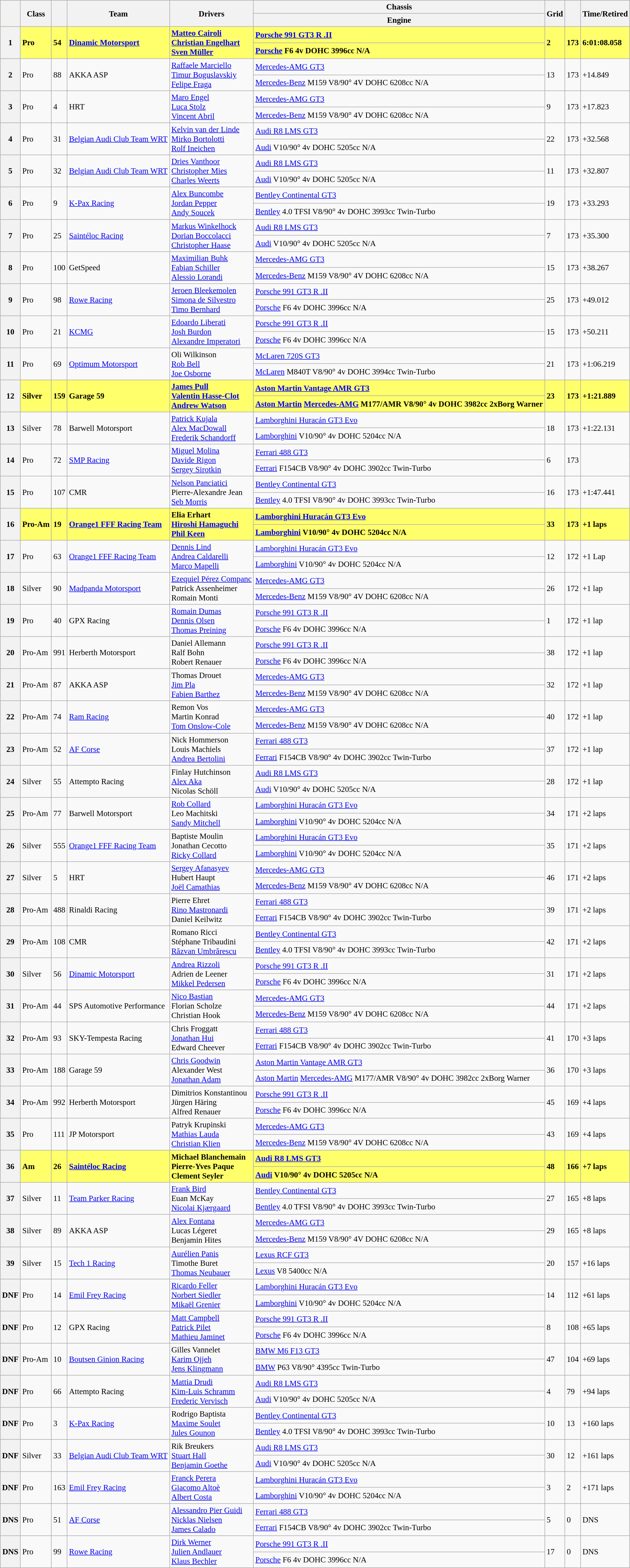<table class="wikitable" style="font-size: 95%;">
<tr>
<th rowspan="2"></th>
<th rowspan="2">Class</th>
<th rowspan="2"></th>
<th rowspan="2">Team</th>
<th rowspan="2">Drivers</th>
<th>Chassis</th>
<th rowspan="2">Grid</th>
<th rowspan="2"></th>
<th rowspan="2">Time/Retired</th>
</tr>
<tr>
<th>Engine</th>
</tr>
<tr style="font-weight:bold" bgcolor="FFFF6B">
<th rowspan=2>1</th>
<td rowspan=2>Pro</td>
<td rowspan=2>54</td>
<td rowspan=2> <a href='#'>Dinamic Motorsport</a></td>
<td rowspan=2> <a href='#'>Matteo Cairoli</a><br> <a href='#'>Christian Engelhart</a><br> <a href='#'>Sven Müller</a></td>
<td><a href='#'>Porsche 991 GT3 R .II</a></td>
<td rowspan=2>2</td>
<td rowspan=2>173</td>
<td rowspan=2>6:01:08.058</td>
</tr>
<tr style="font-weight:bold" bgcolor="FFFF6B">
<td><a href='#'>Porsche</a> F6 4v DOHC 3996cc N/A</td>
</tr>
<tr>
<th rowspan=2>2</th>
<td rowspan=2>Pro</td>
<td rowspan=2>88</td>
<td rowspan=2> AKKA ASP</td>
<td rowspan=2> <a href='#'>Raffaele Marciello</a><br> <a href='#'>Timur Boguslavskiy</a><br> <a href='#'>Felipe Fraga</a></td>
<td><a href='#'>Mercedes-AMG GT3</a></td>
<td rowspan=2>13</td>
<td rowspan=2>173</td>
<td rowspan=2>+14.849</td>
</tr>
<tr>
<td><a href='#'>Mercedes-Benz</a> M159 V8/90° 4V DOHC 6208cc N/A</td>
</tr>
<tr>
<th rowspan=2>3</th>
<td rowspan=2>Pro</td>
<td rowspan=2>4</td>
<td rowspan=2> HRT</td>
<td rowspan=2> <a href='#'>Maro Engel</a><br> <a href='#'>Luca Stolz</a><br> <a href='#'>Vincent Abril</a></td>
<td><a href='#'>Mercedes-AMG GT3</a></td>
<td rowspan=2>9</td>
<td rowspan=2>173</td>
<td rowspan=2>+17.823</td>
</tr>
<tr>
<td><a href='#'>Mercedes-Benz</a> M159 V8/90° 4V DOHC 6208cc N/A</td>
</tr>
<tr>
<th rowspan=2>4</th>
<td rowspan=2>Pro</td>
<td rowspan=2>31</td>
<td rowspan=2> <a href='#'>Belgian Audi Club Team WRT</a></td>
<td rowspan=2> <a href='#'>Kelvin van der Linde</a><br> <a href='#'>Mirko Bortolotti</a><br> <a href='#'>Rolf Ineichen</a></td>
<td><a href='#'>Audi R8 LMS GT3</a></td>
<td rowspan=2>22</td>
<td rowspan=2>173</td>
<td rowspan=2>+32.568</td>
</tr>
<tr>
<td><a href='#'>Audi</a> V10/90° 4v DOHC 5205cc N/A</td>
</tr>
<tr>
<th rowspan=2>5</th>
<td rowspan=2>Pro</td>
<td rowspan=2>32</td>
<td rowspan=2> <a href='#'>Belgian Audi Club Team WRT</a></td>
<td rowspan=2> <a href='#'>Dries Vanthoor</a><br> <a href='#'>Christopher Mies</a><br> <a href='#'>Charles Weerts</a></td>
<td><a href='#'>Audi R8 LMS GT3</a></td>
<td rowspan=2>11</td>
<td rowspan=2>173</td>
<td rowspan=2>+32.807</td>
</tr>
<tr>
<td><a href='#'>Audi</a> V10/90° 4v DOHC 5205cc N/A</td>
</tr>
<tr>
<th rowspan=2>6</th>
<td rowspan=2>Pro</td>
<td rowspan=2>9</td>
<td rowspan=2> <a href='#'>K-Pax Racing</a></td>
<td rowspan=2> <a href='#'>Alex Buncombe</a><br> <a href='#'>Jordan Pepper</a><br> <a href='#'>Andy Soucek</a></td>
<td><a href='#'>Bentley Continental GT3</a></td>
<td rowspan=2>19</td>
<td rowspan=2>173</td>
<td rowspan=2>+33.293</td>
</tr>
<tr>
<td><a href='#'>Bentley</a> 4.0 TFSI V8/90° 4v DOHC 3993cc Twin-Turbo</td>
</tr>
<tr>
<th rowspan=2>7</th>
<td rowspan=2>Pro</td>
<td rowspan=2>25</td>
<td rowspan=2> <a href='#'>Saintéloc Racing</a></td>
<td rowspan=2> <a href='#'>Markus Winkelhock</a><br> <a href='#'>Dorian Boccolacci</a><br> <a href='#'>Christopher Haase</a></td>
<td><a href='#'>Audi R8 LMS GT3</a></td>
<td rowspan=2>7</td>
<td rowspan=2>173</td>
<td rowspan=2>+35.300</td>
</tr>
<tr>
<td><a href='#'>Audi</a> V10/90° 4v DOHC 5205cc N/A</td>
</tr>
<tr>
<th rowspan=2>8</th>
<td rowspan=2>Pro</td>
<td rowspan=2>100</td>
<td rowspan=2> GetSpeed</td>
<td rowspan=2> <a href='#'>Maximilian Buhk</a><br> <a href='#'>Fabian Schiller</a><br> <a href='#'>Alessio Lorandi</a></td>
<td><a href='#'>Mercedes-AMG GT3</a></td>
<td rowspan=2>15</td>
<td rowspan=2>173</td>
<td rowspan=2>+38.267</td>
</tr>
<tr>
<td><a href='#'>Mercedes-Benz</a> M159 V8/90° 4V DOHC 6208cc N/A</td>
</tr>
<tr>
<th rowspan=2>9</th>
<td rowspan=2>Pro</td>
<td rowspan=2>98</td>
<td rowspan=2> <a href='#'>Rowe Racing</a></td>
<td rowspan=2> <a href='#'>Jeroen Bleekemolen</a><br> <a href='#'>Simona de Silvestro</a><br> <a href='#'>Timo Bernhard</a></td>
<td><a href='#'>Porsche 991 GT3 R .II</a></td>
<td rowspan=2>25</td>
<td rowspan=2>173</td>
<td rowspan=2>+49.012</td>
</tr>
<tr>
<td><a href='#'>Porsche</a> F6 4v DOHC 3996cc N/A</td>
</tr>
<tr>
<th rowspan=2>10</th>
<td rowspan=2>Pro</td>
<td rowspan=2>21</td>
<td rowspan=2> <a href='#'>KCMG</a></td>
<td rowspan=2> <a href='#'>Edoardo Liberati</a><br> <a href='#'>Josh Burdon</a><br> <a href='#'>Alexandre Imperatori</a></td>
<td><a href='#'>Porsche 991 GT3 R .II</a></td>
<td rowspan=2>15</td>
<td rowspan=2>173</td>
<td rowspan=2>+50.211</td>
</tr>
<tr>
<td><a href='#'>Porsche</a> F6 4v DOHC 3996cc N/A</td>
</tr>
<tr>
<th rowspan=2>11</th>
<td rowspan=2>Pro</td>
<td rowspan=2>69</td>
<td rowspan=2> <a href='#'>Optimum Motorsport</a></td>
<td rowspan=2> Oli Wilkinson<br> <a href='#'>Rob Bell</a><br> <a href='#'>Joe Osborne</a></td>
<td><a href='#'>McLaren 720S GT3</a></td>
<td rowspan=2>21</td>
<td rowspan=2>173</td>
<td rowspan=2>+1:06.219</td>
</tr>
<tr>
<td><a href='#'>McLaren</a> M840T V8/90° 4v DOHC 3994cc Twin-Turbo</td>
</tr>
<tr style="font-weight:bold" bgcolor="FFFF6B">
<th rowspan=2>12</th>
<td rowspan=2>Silver</td>
<td rowspan=2>159</td>
<td rowspan=2> Garage 59</td>
<td rowspan=2> <a href='#'>James Pull</a><br> <a href='#'>Valentin Hasse-Clot</a><br> <a href='#'>Andrew Watson</a></td>
<td><a href='#'>Aston Martin Vantage AMR GT3</a></td>
<td rowspan=2>23</td>
<td rowspan=2>173</td>
<td rowspan=2>+1:21.889</td>
</tr>
<tr style="font-weight:bold" bgcolor="FFFF6B">
<td><a href='#'>Aston Martin</a> <a href='#'>Mercedes-AMG</a> M177/AMR V8/90° 4v DOHC 3982cc 2xBorg Warner</td>
</tr>
<tr>
<th rowspan=2>13</th>
<td rowspan=2>Silver</td>
<td rowspan=2>78</td>
<td rowspan=2> Barwell Motorsport</td>
<td rowspan=2> <a href='#'>Patrick Kujala</a><br> <a href='#'>Alex MacDowall</a><br> <a href='#'>Frederik Schandorff</a></td>
<td><a href='#'>Lamborghini Huracán GT3 Evo</a></td>
<td rowspan=2>18</td>
<td rowspan=2>173</td>
<td rowspan=2>+1:22.131</td>
</tr>
<tr>
<td><a href='#'>Lamborghini</a> V10/90° 4v DOHC 5204cc N/A</td>
</tr>
<tr>
<th rowspan=2>14</th>
<td rowspan=2>Pro</td>
<td rowspan=2>72</td>
<td rowspan=2> <a href='#'>SMP Racing</a></td>
<td rowspan=2> <a href='#'>Miguel Molina</a><br> <a href='#'>Davide Rigon</a><br> <a href='#'>Sergey Sirotkin</a></td>
<td><a href='#'>Ferrari 488 GT3</a></td>
<td rowspan=2>6</td>
<td rowspan=2>173</td>
<td rowspan=2></td>
</tr>
<tr>
<td><a href='#'>Ferrari</a> F154CB V8/90° 4v DOHC 3902cc Twin-Turbo</td>
</tr>
<tr>
<th rowspan=2>15</th>
<td rowspan=2>Pro</td>
<td rowspan=2>107</td>
<td rowspan=2> CMR</td>
<td rowspan=2> <a href='#'>Nelson Panciatici</a><br> Pierre-Alexandre Jean<br> <a href='#'>Seb Morris</a></td>
<td><a href='#'>Bentley Continental GT3</a></td>
<td rowspan=2>16</td>
<td rowspan=2>173</td>
<td rowspan=2>+1:47.441</td>
</tr>
<tr>
<td><a href='#'>Bentley</a> 4.0 TFSI V8/90° 4v DOHC 3993cc Twin-Turbo</td>
</tr>
<tr style="font-weight:bold" bgcolor="FFFF6B">
<th rowspan=2>16</th>
<td rowspan=2>Pro-Am</td>
<td rowspan=2>19</td>
<td rowspan=2> <a href='#'>Orange1 FFF Racing Team</a></td>
<td rowspan=2> Elia Erhart<br> <a href='#'>Hiroshi Hamaguchi</a><br> <a href='#'>Phil Keen</a></td>
<td><a href='#'>Lamborghini Huracán GT3 Evo</a></td>
<td rowspan=2>33</td>
<td rowspan=2>173</td>
<td rowspan=2>+1 laps</td>
</tr>
<tr style="font-weight:bold" bgcolor="FFFF6B">
<td><a href='#'>Lamborghini</a> V10/90° 4v DOHC 5204cc N/A</td>
</tr>
<tr>
<th rowspan=2>17</th>
<td rowspan=2>Pro</td>
<td rowspan=2>63</td>
<td rowspan=2> <a href='#'>Orange1 FFF Racing Team</a></td>
<td rowspan=2> <a href='#'>Dennis Lind</a><br> <a href='#'>Andrea Caldarelli</a><br> <a href='#'>Marco Mapelli</a></td>
<td><a href='#'>Lamborghini Huracán GT3 Evo</a></td>
<td rowspan=2>12</td>
<td rowspan=2>172</td>
<td rowspan=2>+1 Lap</td>
</tr>
<tr>
<td><a href='#'>Lamborghini</a> V10/90° 4v DOHC 5204cc N/A</td>
</tr>
<tr>
<th rowspan=2>18</th>
<td rowspan=2>Silver</td>
<td rowspan=2>90</td>
<td rowspan=2> <a href='#'>Madpanda Motorsport</a></td>
<td rowspan=2> <a href='#'>Ezequiel Pérez Companc</a><br> Patrick Assenheimer<br> Romain Monti</td>
<td><a href='#'>Mercedes-AMG GT3</a></td>
<td rowspan=2>26</td>
<td rowspan=2>172</td>
<td rowspan=2>+1 lap</td>
</tr>
<tr>
<td><a href='#'>Mercedes-Benz</a> M159 V8/90° 4V DOHC 6208cc N/A</td>
</tr>
<tr>
<th rowspan=2>19</th>
<td rowspan=2>Pro</td>
<td rowspan=2>40</td>
<td rowspan=2> GPX Racing</td>
<td rowspan=2> <a href='#'>Romain Dumas</a><br> <a href='#'>Dennis Olsen</a><br> <a href='#'>Thomas Preining</a></td>
<td><a href='#'>Porsche 991 GT3 R .II</a></td>
<td rowspan=2>1</td>
<td rowspan=2>172</td>
<td rowspan=2>+1 lap</td>
</tr>
<tr>
<td><a href='#'>Porsche</a> F6 4v DOHC 3996cc N/A</td>
</tr>
<tr>
<th rowspan=2>20</th>
<td rowspan=2>Pro-Am</td>
<td rowspan=2>991</td>
<td rowspan=2> Herberth Motorsport</td>
<td rowspan=2> Daniel Allemann<br> Ralf Bohn<br> Robert Renauer</td>
<td><a href='#'>Porsche 991 GT3 R .II</a></td>
<td rowspan=2>38</td>
<td rowspan=2>172</td>
<td rowspan=2>+1 lap</td>
</tr>
<tr>
<td><a href='#'>Porsche</a> F6 4v DOHC 3996cc N/A</td>
</tr>
<tr>
<th rowspan=2>21</th>
<td rowspan=2>Pro-Am</td>
<td rowspan=2>87</td>
<td rowspan=2> AKKA ASP</td>
<td rowspan=2> Thomas Drouet<br> <a href='#'>Jim Pla</a><br> <a href='#'>Fabien Barthez</a></td>
<td><a href='#'>Mercedes-AMG GT3</a></td>
<td rowspan=2>32</td>
<td rowspan=2>172</td>
<td rowspan=2>+1 lap</td>
</tr>
<tr>
<td><a href='#'>Mercedes-Benz</a> M159 V8/90° 4V DOHC 6208cc N/A</td>
</tr>
<tr>
<th rowspan=2>22</th>
<td rowspan=2>Pro-Am</td>
<td rowspan=2>74</td>
<td rowspan=2> <a href='#'>Ram Racing</a></td>
<td rowspan=2> Remon Vos<br> Martin Konrad<br> <a href='#'>Tom Onslow-Cole</a></td>
<td><a href='#'>Mercedes-AMG GT3</a></td>
<td rowspan=2>40</td>
<td rowspan=2>172</td>
<td rowspan=2>+1 lap</td>
</tr>
<tr>
<td><a href='#'>Mercedes-Benz</a> M159 V8/90° 4V DOHC 6208cc N/A</td>
</tr>
<tr>
<th rowspan=2>23</th>
<td rowspan=2>Pro-Am</td>
<td rowspan=2>52</td>
<td rowspan=2> <a href='#'>AF Corse</a></td>
<td rowspan=2> Nick Hommerson<br> Louis Machiels<br> <a href='#'>Andrea Bertolini</a></td>
<td><a href='#'>Ferrari 488 GT3</a></td>
<td rowspan=2>37</td>
<td rowspan=2>172</td>
<td rowspan=2>+1 lap</td>
</tr>
<tr>
<td><a href='#'>Ferrari</a> F154CB V8/90° 4v DOHC 3902cc Twin-Turbo</td>
</tr>
<tr>
<th rowspan=2>24</th>
<td rowspan=2>Silver</td>
<td rowspan=2>55</td>
<td rowspan=2> Attempto Racing</td>
<td rowspan=2> Finlay Hutchinson<br> <a href='#'>Alex Aka</a><br> Nicolas Schöll</td>
<td><a href='#'>Audi R8 LMS GT3</a></td>
<td rowspan=2>28</td>
<td rowspan=2>172</td>
<td rowspan=2>+1 lap</td>
</tr>
<tr>
<td><a href='#'>Audi</a> V10/90° 4v DOHC 5205cc N/A</td>
</tr>
<tr>
<th rowspan=2>25</th>
<td rowspan=2>Pro-Am</td>
<td rowspan=2>77</td>
<td rowspan=2> Barwell Motorsport</td>
<td rowspan=2> <a href='#'>Rob Collard</a><br> Leo Machitski<br> <a href='#'>Sandy Mitchell</a></td>
<td><a href='#'>Lamborghini Huracán GT3 Evo</a></td>
<td rowspan=2>34</td>
<td rowspan=2>171</td>
<td rowspan=2>+2 laps</td>
</tr>
<tr>
<td><a href='#'>Lamborghini</a> V10/90° 4v DOHC 5204cc N/A</td>
</tr>
<tr>
<th rowspan=2>26</th>
<td rowspan=2>Silver</td>
<td rowspan=2>555</td>
<td rowspan=2> <a href='#'>Orange1 FFF Racing Team</a></td>
<td rowspan=2> Baptiste Moulin<br> Jonathan Cecotto<br> <a href='#'>Ricky Collard</a></td>
<td><a href='#'>Lamborghini Huracán GT3 Evo</a></td>
<td rowspan=2>35</td>
<td rowspan=2>171</td>
<td rowspan=2>+2 laps</td>
</tr>
<tr>
<td><a href='#'>Lamborghini</a> V10/90° 4v DOHC 5204cc N/A</td>
</tr>
<tr>
<th rowspan=2>27</th>
<td rowspan=2>Silver</td>
<td rowspan=2>5</td>
<td rowspan=2> HRT</td>
<td rowspan=2> <a href='#'>Sergey Afanasyev</a><br> Hubert Haupt<br> <a href='#'>Joël Camathias</a></td>
<td><a href='#'>Mercedes-AMG GT3</a></td>
<td rowspan=2>46</td>
<td rowspan=2>171</td>
<td rowspan=2>+2 laps</td>
</tr>
<tr>
<td><a href='#'>Mercedes-Benz</a> M159 V8/90° 4V DOHC 6208cc N/A</td>
</tr>
<tr>
<th rowspan=2>28</th>
<td rowspan=2>Pro-Am</td>
<td rowspan=2>488</td>
<td rowspan=2> Rinaldi Racing</td>
<td rowspan=2> Pierre Ehret<br> <a href='#'>Rino Mastronardi</a><br> Daniel Keilwitz</td>
<td><a href='#'>Ferrari 488 GT3</a></td>
<td rowspan=2>39</td>
<td rowspan=2>171</td>
<td rowspan=2>+2 laps</td>
</tr>
<tr>
<td><a href='#'>Ferrari</a> F154CB V8/90° 4v DOHC 3902cc Twin-Turbo</td>
</tr>
<tr>
<th rowspan=2>29</th>
<td rowspan=2>Pro-Am</td>
<td rowspan=2>108</td>
<td rowspan=2> CMR</td>
<td rowspan=2> Romano Ricci<br> Stéphane Tribaudini<br> <a href='#'>Răzvan Umbrărescu</a></td>
<td><a href='#'>Bentley Continental GT3</a></td>
<td rowspan=2>42</td>
<td rowspan=2>171</td>
<td rowspan=2>+2 laps</td>
</tr>
<tr>
<td><a href='#'>Bentley</a> 4.0 TFSI V8/90° 4v DOHC 3993cc Twin-Turbo</td>
</tr>
<tr>
<th rowspan=2>30</th>
<td rowspan=2>Silver</td>
<td rowspan=2>56</td>
<td rowspan=2> <a href='#'>Dinamic Motorsport</a></td>
<td rowspan=2> <a href='#'>Andrea Rizzoli</a><br> Adrien de Leener<br> <a href='#'>Mikkel Pedersen</a></td>
<td><a href='#'>Porsche 991 GT3 R .II</a></td>
<td rowspan=2>31</td>
<td rowspan=2>171</td>
<td rowspan=2>+2 laps</td>
</tr>
<tr>
<td><a href='#'>Porsche</a> F6 4v DOHC 3996cc N/A</td>
</tr>
<tr>
<th rowspan=2>31</th>
<td rowspan=2>Pro-Am</td>
<td rowspan=2>44</td>
<td rowspan=2> SPS Automotive Performance</td>
<td rowspan=2> <a href='#'>Nico Bastian</a><br> Florian Scholze<br> Christian Hook</td>
<td><a href='#'>Mercedes-AMG GT3</a></td>
<td rowspan=2>44</td>
<td rowspan=2>171</td>
<td rowspan=2>+2 laps</td>
</tr>
<tr>
<td><a href='#'>Mercedes-Benz</a> M159 V8/90° 4V DOHC 6208cc N/A</td>
</tr>
<tr>
<th rowspan=2>32</th>
<td rowspan=2>Pro-Am</td>
<td rowspan=2>93</td>
<td rowspan=2> SKY-Tempesta Racing</td>
<td rowspan=2> Chris Froggatt<br> <a href='#'>Jonathan Hui</a><br> Edward Cheever</td>
<td><a href='#'>Ferrari 488 GT3</a></td>
<td rowspan=2>41</td>
<td rowspan=2>170</td>
<td rowspan=2>+3 laps</td>
</tr>
<tr>
<td><a href='#'>Ferrari</a> F154CB V8/90° 4v DOHC 3902cc Twin-Turbo</td>
</tr>
<tr>
<th rowspan=2>33</th>
<td rowspan=2>Pro-Am</td>
<td rowspan=2>188</td>
<td rowspan=2> Garage 59</td>
<td rowspan=2> <a href='#'>Chris Goodwin</a><br> Alexander West<br> <a href='#'>Jonathan Adam</a></td>
<td><a href='#'>Aston Martin Vantage AMR GT3</a></td>
<td rowspan=2>36</td>
<td rowspan=2>170</td>
<td rowspan=2>+3 laps</td>
</tr>
<tr>
<td><a href='#'>Aston Martin</a> <a href='#'>Mercedes-AMG</a> M177/AMR V8/90° 4v DOHC 3982cc 2xBorg Warner</td>
</tr>
<tr>
<th rowspan=2>34</th>
<td rowspan=2>Pro-Am</td>
<td rowspan=2>992</td>
<td rowspan=2> Herberth Motorsport</td>
<td rowspan=2> Dimitrios Konstantinou<br> Jürgen Häring<br> Alfred Renauer</td>
<td><a href='#'>Porsche 991 GT3 R .II</a></td>
<td rowspan=2>45</td>
<td rowspan=2>169</td>
<td rowspan=2>+4 laps</td>
</tr>
<tr>
<td><a href='#'>Porsche</a> F6 4v DOHC 3996cc N/A</td>
</tr>
<tr>
<th rowspan=2>35</th>
<td rowspan=2>Pro</td>
<td rowspan=2>111</td>
<td rowspan=2> JP Motorsport</td>
<td rowspan=2> Patryk Krupinski<br> <a href='#'>Mathias Lauda</a><br> <a href='#'>Christian Klien</a></td>
<td><a href='#'>Mercedes-AMG GT3</a></td>
<td rowspan=2>43</td>
<td rowspan=2>169</td>
<td rowspan=2>+4 laps</td>
</tr>
<tr>
<td><a href='#'>Mercedes-Benz</a> M159 V8/90° 4V DOHC 6208cc N/A</td>
</tr>
<tr style="font-weight:bold" bgcolor="FFFF6B">
<th rowspan=2>36</th>
<td rowspan=2>Am</td>
<td rowspan=2>26</td>
<td rowspan=2> <a href='#'>Saintéloc Racing</a></td>
<td rowspan=2> Michael Blanchemain<br> Pierre-Yves Paque<br> Clement Seyler</td>
<td><a href='#'>Audi R8 LMS GT3</a></td>
<td rowspan=2>48</td>
<td rowspan=2>166</td>
<td rowspan=2>+7 laps</td>
</tr>
<tr style="font-weight:bold" bgcolor="FFFF6B">
<td><a href='#'>Audi</a> V10/90° 4v DOHC 5205cc N/A</td>
</tr>
<tr>
<th rowspan=2>37</th>
<td rowspan=2>Silver</td>
<td rowspan=2>11</td>
<td rowspan=2> <a href='#'>Team Parker Racing</a></td>
<td rowspan=2> <a href='#'>Frank Bird</a><br> Euan McKay<br> <a href='#'>Nicolai Kjærgaard</a></td>
<td><a href='#'>Bentley Continental GT3</a></td>
<td rowspan=2>27</td>
<td rowspan=2>165</td>
<td rowspan=2>+8 laps</td>
</tr>
<tr>
<td><a href='#'>Bentley</a> 4.0 TFSI V8/90° 4v DOHC 3993cc Twin-Turbo</td>
</tr>
<tr>
<th rowspan=2>38</th>
<td rowspan=2>Silver</td>
<td rowspan=2>89</td>
<td rowspan=2> AKKA ASP</td>
<td rowspan=2> <a href='#'>Alex Fontana</a><br> Lucas Légeret<br> Benjamin Hites</td>
<td><a href='#'>Mercedes-AMG GT3</a></td>
<td rowspan=2>29</td>
<td rowspan=2>165</td>
<td rowspan=2>+8 laps</td>
</tr>
<tr>
<td><a href='#'>Mercedes-Benz</a> M159 V8/90° 4V DOHC 6208cc N/A</td>
</tr>
<tr>
<th rowspan=2>39</th>
<td rowspan=2>Silver</td>
<td rowspan=2>15</td>
<td rowspan=2> <a href='#'>Tech 1 Racing</a></td>
<td rowspan=2> <a href='#'>Aurélien Panis</a><br> Timothe Buret<br> <a href='#'>Thomas Neubauer</a></td>
<td><a href='#'>Lexus RCF GT3</a></td>
<td rowspan=2>20</td>
<td rowspan=2>157</td>
<td rowspan=2>+16 laps</td>
</tr>
<tr>
<td><a href='#'>Lexus</a> V8 5400cc N/A</td>
</tr>
<tr>
<th rowspan=2>DNF</th>
<td rowspan=2>Pro</td>
<td rowspan=2>14</td>
<td rowspan=2> <a href='#'>Emil Frey Racing</a></td>
<td rowspan=2> <a href='#'>Ricardo Feller</a><br> <a href='#'>Norbert Siedler</a><br> <a href='#'>Mikaël Grenier</a></td>
<td><a href='#'>Lamborghini Huracán GT3 Evo</a></td>
<td rowspan=2>14</td>
<td rowspan=2>112</td>
<td rowspan=2>+61 laps</td>
</tr>
<tr>
<td><a href='#'>Lamborghini</a> V10/90° 4v DOHC 5204cc N/A</td>
</tr>
<tr>
<th rowspan=2>DNF</th>
<td rowspan=2>Pro</td>
<td rowspan=2>12</td>
<td rowspan=2> GPX Racing</td>
<td rowspan=2> <a href='#'>Matt Campbell</a><br> <a href='#'>Patrick Pilet</a><br> <a href='#'>Mathieu Jaminet</a></td>
<td><a href='#'>Porsche 991 GT3 R .II</a></td>
<td rowspan=2>8</td>
<td rowspan=2>108</td>
<td rowspan=2>+65 laps</td>
</tr>
<tr>
<td><a href='#'>Porsche</a> F6 4v DOHC 3996cc N/A</td>
</tr>
<tr>
<th rowspan=2>DNF</th>
<td rowspan=2>Pro-Am</td>
<td rowspan=2>10</td>
<td rowspan=2> <a href='#'>Boutsen Ginion Racing</a></td>
<td rowspan=2> Gilles Vannelet<br> <a href='#'>Karim Ojjeh</a><br> <a href='#'>Jens Klingmann</a></td>
<td><a href='#'>BMW M6 F13 GT3</a></td>
<td rowspan=2>47</td>
<td rowspan=2>104</td>
<td rowspan=2>+69 laps</td>
</tr>
<tr>
<td><a href='#'>BMW</a> P63 V8/90° 4395cc Twin-Turbo</td>
</tr>
<tr>
<th rowspan=2>DNF</th>
<td rowspan=2>Pro</td>
<td rowspan=2>66</td>
<td rowspan=2> Attempto Racing</td>
<td rowspan=2> <a href='#'>Mattia Drudi</a><br> <a href='#'>Kim-Luis Schramm</a><br> <a href='#'>Frederic Vervisch</a></td>
<td><a href='#'>Audi R8 LMS GT3</a></td>
<td rowspan=2>4</td>
<td rowspan=2>79</td>
<td rowspan=2>+94 laps</td>
</tr>
<tr>
<td><a href='#'>Audi</a> V10/90° 4v DOHC 5205cc N/A</td>
</tr>
<tr>
<th rowspan=2>DNF</th>
<td rowspan=2>Pro</td>
<td rowspan=2>3</td>
<td rowspan=2> <a href='#'>K-Pax Racing</a></td>
<td rowspan=2> Rodrigo Baptista<br> <a href='#'>Maxime Soulet</a><br> <a href='#'>Jules Gounon</a></td>
<td><a href='#'>Bentley Continental GT3</a></td>
<td rowspan=2>10</td>
<td rowspan=2>13</td>
<td rowspan=2>+160 laps</td>
</tr>
<tr>
<td><a href='#'>Bentley</a> 4.0 TFSI V8/90° 4v DOHC 3993cc Twin-Turbo</td>
</tr>
<tr>
<th rowspan=2>DNF</th>
<td rowspan=2>Silver</td>
<td rowspan=2>33</td>
<td rowspan=2> <a href='#'>Belgian Audi Club Team WRT</a></td>
<td rowspan=2> Rik Breukers<br> <a href='#'>Stuart Hall</a><br> <a href='#'>Benjamin Goethe</a></td>
<td><a href='#'>Audi R8 LMS GT3</a></td>
<td rowspan=2>30</td>
<td rowspan=2>12</td>
<td rowspan=2>+161 laps</td>
</tr>
<tr>
<td><a href='#'>Audi</a> V10/90° 4v DOHC 5205cc N/A</td>
</tr>
<tr>
<th rowspan=2>DNF</th>
<td rowspan=2>Pro</td>
<td rowspan=2>163</td>
<td rowspan=2> <a href='#'>Emil Frey Racing</a></td>
<td rowspan=2> <a href='#'>Franck Perera</a><br> <a href='#'>Giacomo Altoè</a><br> <a href='#'>Albert Costa</a></td>
<td><a href='#'>Lamborghini Huracán GT3 Evo</a></td>
<td rowspan=2>3</td>
<td rowspan=2>2</td>
<td rowspan=2>+171 laps</td>
</tr>
<tr>
<td><a href='#'>Lamborghini</a> V10/90° 4v DOHC 5204cc N/A</td>
</tr>
<tr>
<th rowspan=2>DNS</th>
<td rowspan=2>Pro</td>
<td rowspan=2>51</td>
<td rowspan=2> <a href='#'>AF Corse</a></td>
<td rowspan=2> <a href='#'>Alessandro Pier Guidi</a><br> <a href='#'>Nicklas Nielsen</a><br> <a href='#'>James Calado</a></td>
<td><a href='#'>Ferrari 488 GT3</a></td>
<td rowspan=2>5</td>
<td rowspan=2>0</td>
<td rowspan=2>DNS</td>
</tr>
<tr>
<td><a href='#'>Ferrari</a> F154CB V8/90° 4v DOHC 3902cc Twin-Turbo</td>
</tr>
<tr>
<th rowspan=2>DNS</th>
<td rowspan=2>Pro</td>
<td rowspan=2>99</td>
<td rowspan=2> <a href='#'>Rowe Racing</a></td>
<td rowspan=2> <a href='#'>Dirk Werner</a><br> <a href='#'>Julien Andlauer</a><br> <a href='#'>Klaus Bechler</a></td>
<td><a href='#'>Porsche 991 GT3 R .II</a></td>
<td rowspan=2>17</td>
<td rowspan=2>0</td>
<td rowspan=2>DNS</td>
</tr>
<tr>
<td><a href='#'>Porsche</a> F6 4v DOHC 3996cc N/A</td>
</tr>
</table>
